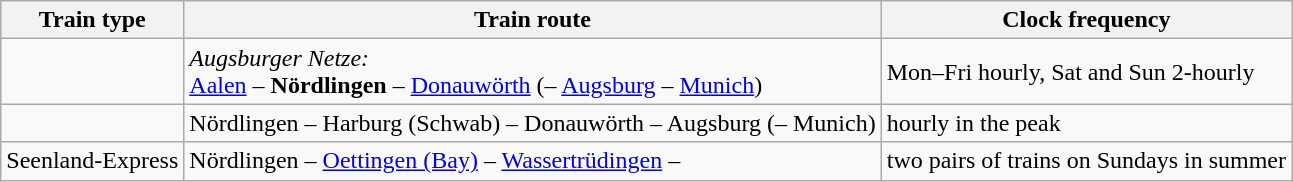<table class="wikitable">
<tr>
<th>Train type</th>
<th>Train route</th>
<th>Clock frequency</th>
</tr>
<tr>
<td align="center"><br></td>
<td><em>Augsburger Netze:</em><br><a href='#'>Aalen</a> – <strong> Nördlingen</strong> – <a href='#'>Donauwörth</a> (– <a href='#'>Augsburg</a> – <a href='#'>Munich</a>)</td>
<td>Mon–Fri hourly, Sat and Sun 2-hourly</td>
</tr>
<tr>
<td align="center"></td>
<td>Nördlingen – Harburg (Schwab) – Donauwörth – Augsburg (– Munich)</td>
<td>hourly in the peak</td>
</tr>
<tr>
<td align="center">Seenland-Express</td>
<td>Nördlingen – <a href='#'>Oettingen (Bay)</a> – <a href='#'>Wassertrüdingen</a> – </td>
<td>two pairs of trains on Sundays in summer</td>
</tr>
</table>
